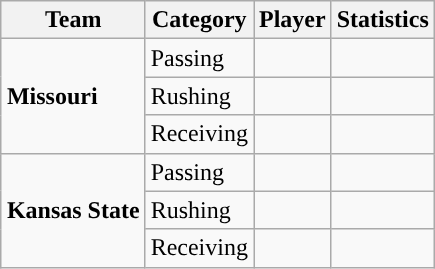<table class="wikitable" style="float: right;">
<tr>
<th>Team</th>
<th>Category</th>
<th>Player</th>
<th>Statistics</th>
</tr>
<tr>
<td rowspan=3><strong>Missouri</strong></td>
<td>Passing</td>
<td></td>
<td></td>
</tr>
<tr>
<td>Rushing</td>
<td></td>
<td></td>
</tr>
<tr>
<td>Receiving</td>
<td></td>
<td></td>
</tr>
<tr>
<td rowspan=3><strong>Kansas State</strong></td>
<td>Passing</td>
<td></td>
<td></td>
</tr>
<tr>
<td>Rushing</td>
<td></td>
<td></td>
</tr>
<tr>
<td>Receiving</td>
<td></td>
<td></td>
</tr>
</table>
